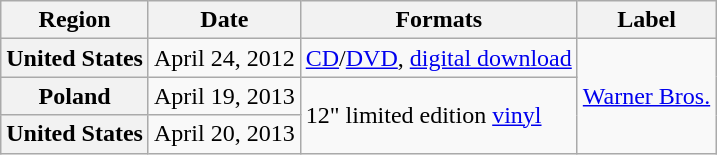<table class="wikitable plainrowheaders">
<tr>
<th scope="col">Region</th>
<th scope="col">Date</th>
<th scope="col">Formats</th>
<th scope="col">Label</th>
</tr>
<tr>
<th scope="row">United States</th>
<td>April 24, 2012</td>
<td><a href='#'>CD</a>/<a href='#'>DVD</a>, <a href='#'>digital download</a></td>
<td rowspan="3"><a href='#'>Warner Bros.</a></td>
</tr>
<tr>
<th scope="row">Poland</th>
<td>April 19, 2013</td>
<td rowspan="2">12" limited edition <a href='#'>vinyl</a></td>
</tr>
<tr>
<th scope="row">United States</th>
<td>April 20, 2013</td>
</tr>
</table>
